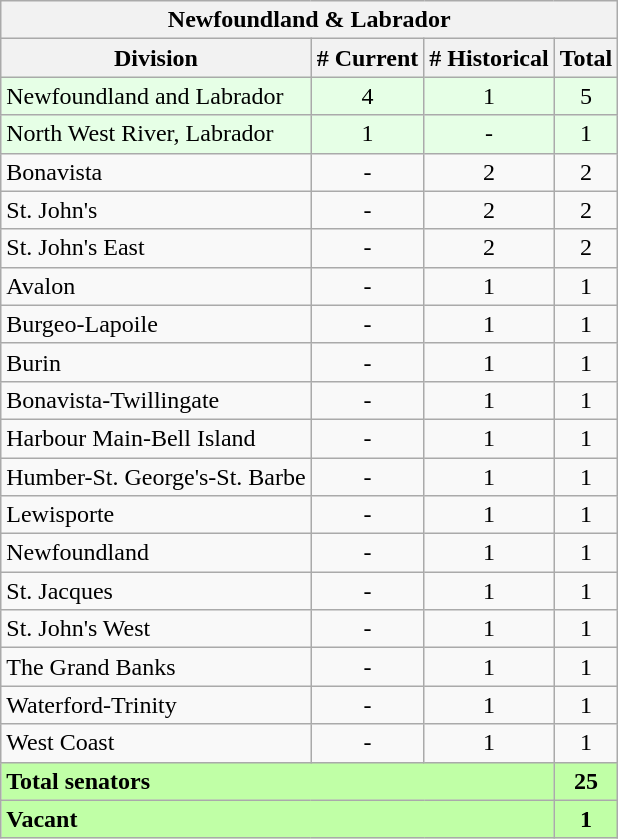<table class="wikitable collapsible collapsed">
<tr>
<th colspan=4>Newfoundland & Labrador</th>
</tr>
<tr>
<th align=left>Division</th>
<th align=center># Current</th>
<th align=center># Historical</th>
<th align=center>Total</th>
</tr>
<tr bgcolor="#E6FFE6">
<td align=left>Newfoundland and Labrador</td>
<td align=center>4</td>
<td align=center>1</td>
<td align=center>5</td>
</tr>
<tr bgcolor="#E6FFE6">
<td align=left>North West River, Labrador</td>
<td align=center>1</td>
<td align=center>-</td>
<td align=center>1</td>
</tr>
<tr>
<td align=left>Bonavista</td>
<td align=center>-</td>
<td align=center>2</td>
<td align=center>2</td>
</tr>
<tr>
<td align=left>St. John's</td>
<td align=center>-</td>
<td align=center>2</td>
<td align=center>2</td>
</tr>
<tr>
<td align=left>St. John's East</td>
<td align=center>-</td>
<td align=center>2</td>
<td align=center>2</td>
</tr>
<tr>
<td align=left>Avalon</td>
<td align=center>-</td>
<td align=center>1</td>
<td align=center>1</td>
</tr>
<tr>
<td align=left>Burgeo-Lapoile</td>
<td align=center>-</td>
<td align=center>1</td>
<td align=center>1</td>
</tr>
<tr>
<td align=left>Burin</td>
<td align=center>-</td>
<td align=center>1</td>
<td align=center>1</td>
</tr>
<tr>
<td align=left>Bonavista-Twillingate</td>
<td align=center>-</td>
<td align=center>1</td>
<td align=center>1</td>
</tr>
<tr>
<td align=left>Harbour Main-Bell Island</td>
<td align=center>-</td>
<td align=center>1</td>
<td align=center>1</td>
</tr>
<tr>
<td align=left>Humber-St. George's-St. Barbe</td>
<td align=center>-</td>
<td align=center>1</td>
<td align=center>1</td>
</tr>
<tr>
<td align=left>Lewisporte</td>
<td align=center>-</td>
<td align=center>1</td>
<td align=center>1</td>
</tr>
<tr>
<td align=left>Newfoundland</td>
<td align=center>-</td>
<td align=center>1</td>
<td align=center>1</td>
</tr>
<tr>
<td align=left>St. Jacques</td>
<td align=center>-</td>
<td align=center>1</td>
<td align=center>1</td>
</tr>
<tr>
<td align=left>St. John's West</td>
<td align=center>-</td>
<td align=center>1</td>
<td align=center>1</td>
</tr>
<tr>
<td align=left>The Grand Banks</td>
<td align=center>-</td>
<td align=center>1</td>
<td align=center>1</td>
</tr>
<tr>
<td align=left>Waterford-Trinity</td>
<td align=center>-</td>
<td align=center>1</td>
<td align=center>1</td>
</tr>
<tr>
<td align=left>West Coast</td>
<td align=center>-</td>
<td align=center>1</td>
<td align=center>1</td>
</tr>
<tr bgcolor=#C0FFA6>
<td align=left colspan=3><strong>Total senators</strong></td>
<td align=center><strong>25</strong></td>
</tr>
<tr bgcolor=#C0FFA6>
<td align=left colspan=3><strong>Vacant</strong></td>
<td align=center><strong>1</strong></td>
</tr>
</table>
